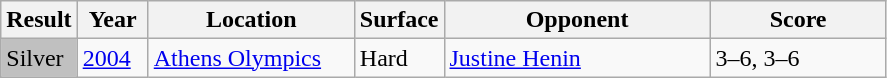<table class="sortable wikitable">
<tr>
<th style="width:40px">Result</th>
<th style="width:40px">Year</th>
<th style="width:130px">Location</th>
<th style="width:50px">Surface</th>
<th style="width:170px">Opponent</th>
<th style="width:110px"  class="unsortable">Score</th>
</tr>
<tr>
<td style="background:silver;">Silver</td>
<td><a href='#'>2004</a></td>
<td><a href='#'>Athens Olympics</a></td>
<td>Hard</td>
<td> <a href='#'>Justine Henin</a></td>
<td>3–6, 3–6</td>
</tr>
</table>
